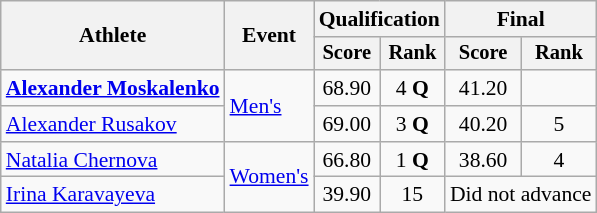<table class="wikitable" style="font-size:90%">
<tr>
<th rowspan="2">Athlete</th>
<th rowspan="2">Event</th>
<th colspan="2">Qualification</th>
<th colspan="2">Final</th>
</tr>
<tr style="font-size:95%">
<th>Score</th>
<th>Rank</th>
<th>Score</th>
<th>Rank</th>
</tr>
<tr align=center>
<td align=left><strong><a href='#'>Alexander Moskalenko</a></strong></td>
<td align=left rowspan=2><a href='#'>Men's</a></td>
<td>68.90</td>
<td>4 <strong>Q</strong></td>
<td>41.20</td>
<td></td>
</tr>
<tr align=center>
<td align=left><a href='#'>Alexander Rusakov</a></td>
<td>69.00</td>
<td>3 <strong>Q</strong></td>
<td>40.20</td>
<td>5</td>
</tr>
<tr align=center>
<td align=left><a href='#'>Natalia Chernova</a></td>
<td align=left rowspan=2><a href='#'>Women's</a></td>
<td>66.80</td>
<td>1 <strong>Q</strong></td>
<td>38.60</td>
<td>4</td>
</tr>
<tr align=center>
<td align=left><a href='#'>Irina Karavayeva</a></td>
<td>39.90</td>
<td>15</td>
<td colspan=2>Did not advance</td>
</tr>
</table>
